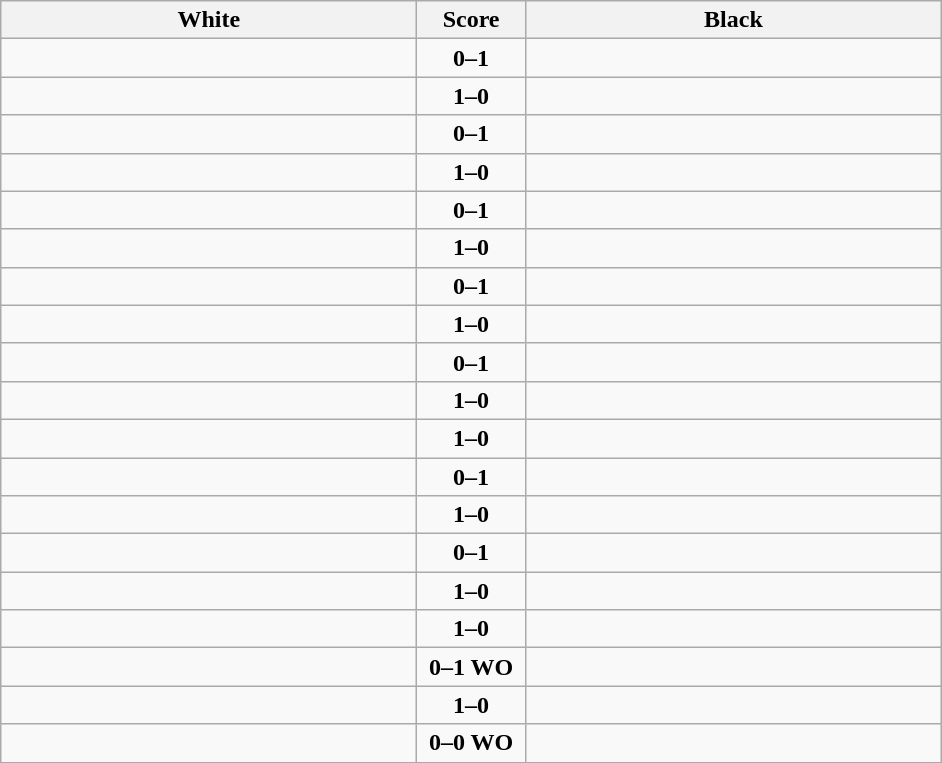<table class="wikitable" style="text-align: center;">
<tr>
<th align="right" width="270">White</th>
<th width="65">Score</th>
<th align="left" width="270">Black</th>
</tr>
<tr>
<td align=left></td>
<td align=center><strong>0–1</strong></td>
<td align=left><strong></strong></td>
</tr>
<tr>
<td align=left><strong></strong></td>
<td align=center><strong>1–0</strong></td>
<td align=left></td>
</tr>
<tr>
<td align=left></td>
<td align=center><strong>0–1</strong></td>
<td align=left><strong></strong></td>
</tr>
<tr>
<td align=left><strong></strong></td>
<td align=center><strong>1–0</strong></td>
<td align=left></td>
</tr>
<tr>
<td align=left></td>
<td align=center><strong>0–1</strong></td>
<td align=left><strong></strong></td>
</tr>
<tr>
<td align=left><strong></strong></td>
<td align=center><strong>1–0</strong></td>
<td align=left></td>
</tr>
<tr>
<td align=left></td>
<td align=center><strong>0–1</strong></td>
<td align=left><strong></strong></td>
</tr>
<tr>
<td align=left><strong></strong></td>
<td align=center><strong>1–0</strong></td>
<td align=left></td>
</tr>
<tr>
<td align=left></td>
<td align=center><strong>0–1</strong></td>
<td align=left><strong></strong></td>
</tr>
<tr>
<td align=left><strong></strong></td>
<td align=center><strong>1–0</strong></td>
<td align=left></td>
</tr>
<tr>
<td align=left><strong></strong></td>
<td align=center><strong>1–0</strong></td>
<td align=left></td>
</tr>
<tr>
<td align=left></td>
<td align=center><strong>0–1</strong></td>
<td align=left><strong></strong></td>
</tr>
<tr>
<td align=left><strong></strong></td>
<td align=center><strong>1–0</strong></td>
<td align=left></td>
</tr>
<tr>
<td align=left></td>
<td align=center><strong>0–1</strong></td>
<td align=left><strong></strong></td>
</tr>
<tr>
<td align=left><strong></strong></td>
<td align=center><strong>1–0</strong></td>
<td align=left></td>
</tr>
<tr>
<td align=left><strong></strong></td>
<td align=center><strong>1–0</strong></td>
<td align=left></td>
</tr>
<tr>
<td align=left></td>
<td align=center><strong>0–1 WO</strong></td>
<td align=left><strong></strong></td>
</tr>
<tr>
<td align=left><strong></strong></td>
<td align=center><strong>1–0</strong></td>
<td align=left></td>
</tr>
<tr>
<td align=left></td>
<td align=center><strong>0–0 WO</strong></td>
<td align=left></td>
</tr>
</table>
